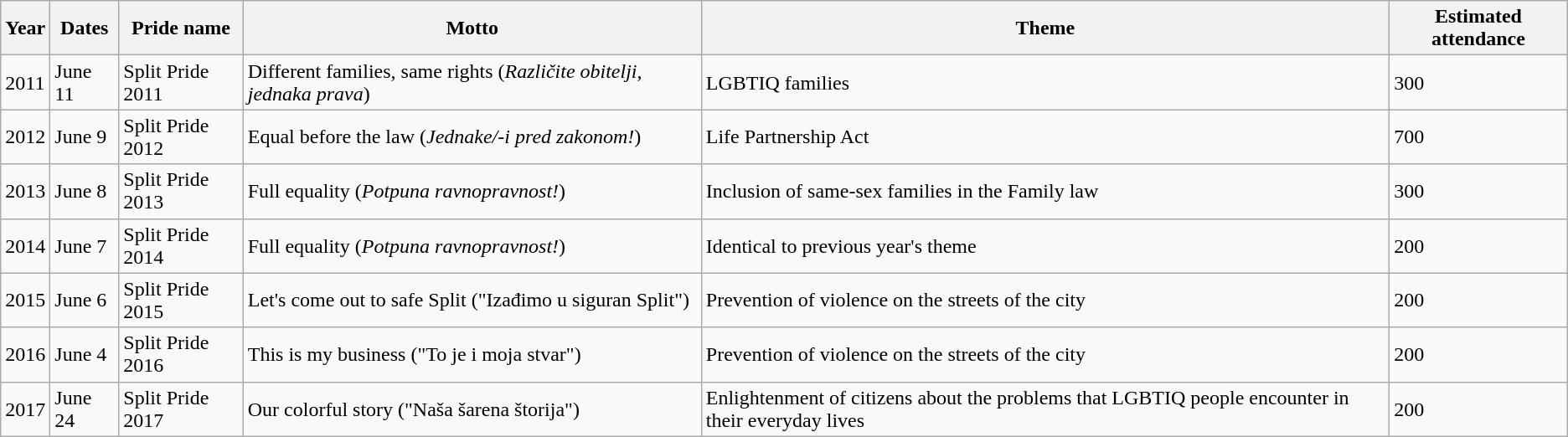<table class="wikitable">
<tr>
<th>Year</th>
<th>Dates</th>
<th>Pride name</th>
<th>Motto</th>
<th>Theme</th>
<th>Estimated attendance</th>
</tr>
<tr>
<td>2011</td>
<td>June 11</td>
<td>Split Pride 2011</td>
<td>Different families, same rights (<em>Različite obitelji, jednaka prava</em>)</td>
<td>LGBTIQ families</td>
<td>300</td>
</tr>
<tr>
<td>2012</td>
<td>June 9</td>
<td>Split Pride 2012</td>
<td>Equal before the law (<em>Jednake/-i pred zakonom!</em>)</td>
<td>Life Partnership Act</td>
<td>700</td>
</tr>
<tr>
<td>2013</td>
<td>June 8</td>
<td>Split Pride 2013</td>
<td>Full equality (<em>Potpuna ravnopravnost!</em>)</td>
<td>Inclusion of same-sex families in the Family law</td>
<td>300</td>
</tr>
<tr>
<td>2014</td>
<td>June 7</td>
<td>Split Pride 2014</td>
<td>Full equality (<em>Potpuna ravnopravnost!</em>)</td>
<td>Identical to previous year's theme</td>
<td>200</td>
</tr>
<tr>
<td>2015</td>
<td>June 6</td>
<td>Split Pride 2015</td>
<td>Let's come out to safe Split ("Izađimo u siguran Split")</td>
<td>Prevention of violence on the streets of the city</td>
<td>200</td>
</tr>
<tr>
<td>2016</td>
<td>June 4</td>
<td>Split Pride 2016</td>
<td>This is my business ("To je i moja stvar")</td>
<td>Prevention of violence on the streets of the city</td>
<td>200</td>
</tr>
<tr>
<td>2017</td>
<td>June 24</td>
<td>Split Pride 2017</td>
<td>Our colorful story ("Naša šarena štorija")</td>
<td>Enlightenment of citizens about the problems that LGBTIQ people encounter in their everyday lives</td>
<td>200</td>
</tr>
</table>
